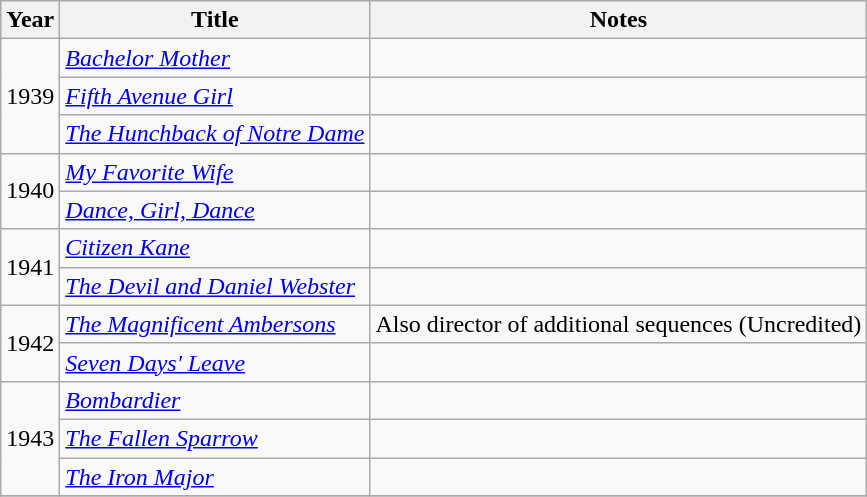<table class="wikitable">
<tr>
<th>Year</th>
<th>Title</th>
<th>Notes</th>
</tr>
<tr>
<td rowspan=3>1939</td>
<td><em><a href='#'>Bachelor Mother</a></em></td>
<td></td>
</tr>
<tr>
<td><em><a href='#'>Fifth Avenue Girl</a></em></td>
<td></td>
</tr>
<tr>
<td><em><a href='#'>The Hunchback of Notre Dame</a></em></td>
<td></td>
</tr>
<tr>
<td rowspan=2>1940</td>
<td><em><a href='#'>My Favorite Wife</a></em></td>
<td></td>
</tr>
<tr>
<td><em><a href='#'>Dance, Girl, Dance</a></em></td>
<td></td>
</tr>
<tr>
<td rowspan=2>1941</td>
<td><em><a href='#'>Citizen Kane</a></em></td>
<td></td>
</tr>
<tr>
<td><em><a href='#'>The Devil and Daniel Webster</a></em></td>
<td></td>
</tr>
<tr>
<td rowspan=2>1942</td>
<td><em><a href='#'>The Magnificent Ambersons</a></em></td>
<td>Also director of additional sequences (Uncredited)</td>
</tr>
<tr>
<td><em><a href='#'>Seven Days' Leave</a></em></td>
<td></td>
</tr>
<tr>
<td rowspan=3>1943</td>
<td><em><a href='#'>Bombardier</a></em></td>
<td></td>
</tr>
<tr>
<td><em><a href='#'>The Fallen Sparrow</a></em></td>
<td></td>
</tr>
<tr>
<td><em><a href='#'>The Iron Major</a></em></td>
<td></td>
</tr>
<tr>
</tr>
</table>
